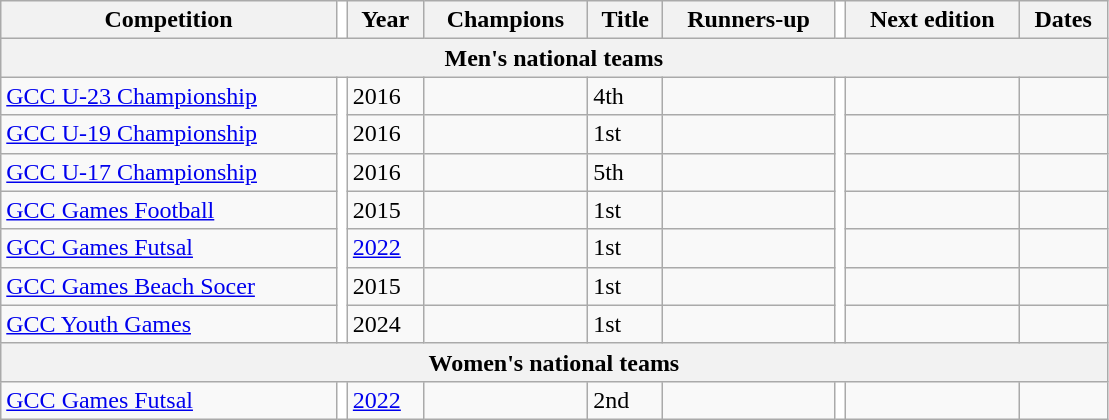<table class="wikitable sortable">
<tr>
<th>Competition</th>
<td width="1%" rowspan=1 style="background-color:#ffffff;"></td>
<th>Year</th>
<th>Champions</th>
<th>Title</th>
<th>Runners-up</th>
<td width="1%" rowspan=1 style="background-color:#ffffff;"></td>
<th>Next edition</th>
<th>Dates</th>
</tr>
<tr>
<th colspan=9>Men's national teams</th>
</tr>
<tr>
<td><a href='#'>GCC U-23 Championship</a></td>
<td width="1%" rowspan=7 style="background-color:#ffffff;"></td>
<td>2016</td>
<td></td>
<td>4th</td>
<td></td>
<td width="1%" rowspan=7 style="background-color:#ffffff;"></td>
<td></td>
<td></td>
</tr>
<tr>
<td><a href='#'>GCC U-19 Championship</a></td>
<td>2016</td>
<td></td>
<td>1st</td>
<td></td>
<td></td>
<td></td>
</tr>
<tr>
<td><a href='#'>GCC U-17 Championship</a></td>
<td>2016</td>
<td></td>
<td>5th</td>
<td></td>
<td></td>
<td></td>
</tr>
<tr>
<td><a href='#'>GCC Games Football</a></td>
<td>2015</td>
<td></td>
<td>1st</td>
<td></td>
<td></td>
<td></td>
</tr>
<tr>
<td><a href='#'>GCC Games Futsal</a></td>
<td><a href='#'>2022</a></td>
<td></td>
<td>1st</td>
<td></td>
<td></td>
<td></td>
</tr>
<tr>
<td><a href='#'>GCC Games Beach Socer</a></td>
<td>2015</td>
<td></td>
<td>1st</td>
<td></td>
<td></td>
<td></td>
</tr>
<tr>
<td><a href='#'>GCC Youth Games</a></td>
<td>2024</td>
<td></td>
<td>1st</td>
<td></td>
<td></td>
<td></td>
</tr>
<tr>
<th colspan=9>Women's national teams</th>
</tr>
<tr>
<td><a href='#'>GCC Games Futsal</a></td>
<td width="1%" rowspan=1 style="background-color:#ffffff;"></td>
<td><a href='#'>2022</a></td>
<td></td>
<td>2nd</td>
<td></td>
<td width="1%" rowspan=1 style="background-color:#ffffff;"></td>
<td></td>
<td></td>
</tr>
</table>
